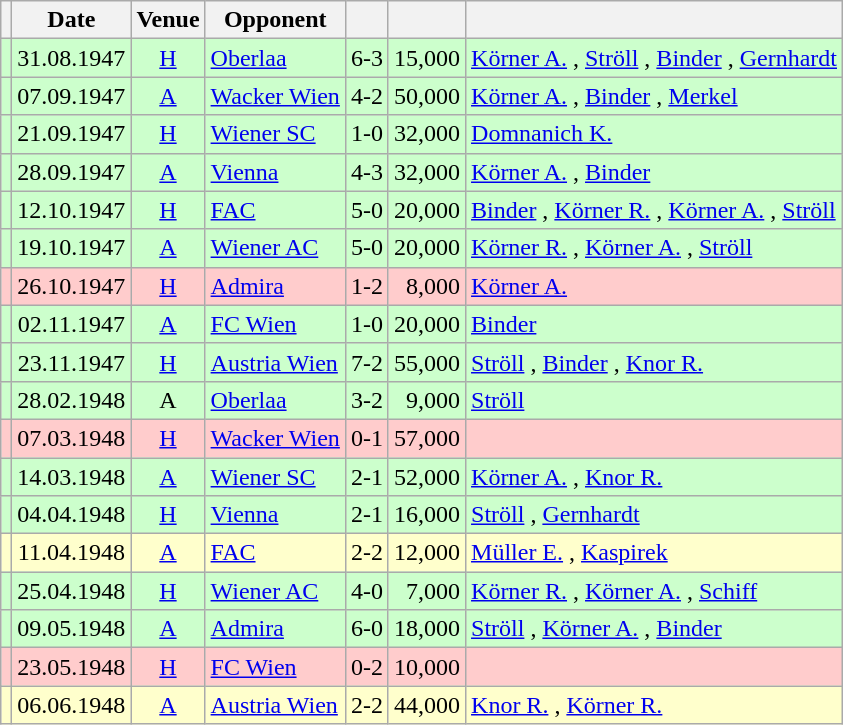<table class="wikitable" Style="text-align: center">
<tr>
<th></th>
<th>Date</th>
<th>Venue</th>
<th>Opponent</th>
<th></th>
<th></th>
<th></th>
</tr>
<tr style="background:#cfc">
<td></td>
<td>31.08.1947</td>
<td><a href='#'>H</a></td>
<td align="left"><a href='#'>Oberlaa</a></td>
<td>6-3</td>
<td align="right">15,000</td>
<td align="left"><a href='#'>Körner A.</a>  , <a href='#'>Ströll</a>  , <a href='#'>Binder</a> , <a href='#'>Gernhardt</a> </td>
</tr>
<tr style="background:#cfc">
<td></td>
<td>07.09.1947</td>
<td><a href='#'>A</a></td>
<td align="left"><a href='#'>Wacker Wien</a></td>
<td>4-2</td>
<td align="right">50,000</td>
<td align="left"><a href='#'>Körner A.</a> , <a href='#'>Binder</a>  , <a href='#'>Merkel</a> </td>
</tr>
<tr style="background:#cfc">
<td></td>
<td>21.09.1947</td>
<td><a href='#'>H</a></td>
<td align="left"><a href='#'>Wiener SC</a></td>
<td>1-0</td>
<td align="right">32,000</td>
<td align="left"><a href='#'>Domnanich K.</a> </td>
</tr>
<tr style="background:#cfc">
<td></td>
<td>28.09.1947</td>
<td><a href='#'>A</a></td>
<td align="left"><a href='#'>Vienna</a></td>
<td>4-3</td>
<td align="right">32,000</td>
<td align="left"><a href='#'>Körner A.</a>   , <a href='#'>Binder</a> </td>
</tr>
<tr style="background:#cfc">
<td></td>
<td>12.10.1947</td>
<td><a href='#'>H</a></td>
<td align="left"><a href='#'>FAC</a></td>
<td>5-0</td>
<td align="right">20,000</td>
<td align="left"><a href='#'>Binder</a> , <a href='#'>Körner R.</a> , <a href='#'>Körner A.</a>  , <a href='#'>Ströll</a> </td>
</tr>
<tr style="background:#cfc">
<td></td>
<td>19.10.1947</td>
<td><a href='#'>A</a></td>
<td align="left"><a href='#'>Wiener AC</a></td>
<td>5-0</td>
<td align="right">20,000</td>
<td align="left"><a href='#'>Körner R.</a> , <a href='#'>Körner A.</a> , <a href='#'>Ströll</a>   </td>
</tr>
<tr style="background:#fcc">
<td></td>
<td>26.10.1947</td>
<td><a href='#'>H</a></td>
<td align="left"><a href='#'>Admira</a></td>
<td>1-2</td>
<td align="right">8,000</td>
<td align="left"><a href='#'>Körner A.</a> </td>
</tr>
<tr style="background:#cfc">
<td></td>
<td>02.11.1947</td>
<td><a href='#'>A</a></td>
<td align="left"><a href='#'>FC Wien</a></td>
<td>1-0</td>
<td align="right">20,000</td>
<td align="left"><a href='#'>Binder</a> </td>
</tr>
<tr style="background:#cfc">
<td></td>
<td>23.11.1947</td>
<td><a href='#'>H</a></td>
<td align="left"><a href='#'>Austria Wien</a></td>
<td>7-2</td>
<td align="right">55,000</td>
<td align="left"><a href='#'>Ströll</a>    , <a href='#'>Binder</a>  , <a href='#'>Knor R.</a> </td>
</tr>
<tr style="background:#cfc">
<td></td>
<td>28.02.1948</td>
<td>A</td>
<td align="left"><a href='#'>Oberlaa</a></td>
<td>3-2</td>
<td align="right">9,000</td>
<td align="left"><a href='#'>Ströll</a>   </td>
</tr>
<tr style="background:#fcc">
<td></td>
<td>07.03.1948</td>
<td><a href='#'>H</a></td>
<td align="left"><a href='#'>Wacker Wien</a></td>
<td>0-1</td>
<td align="right">57,000</td>
<td align="left"></td>
</tr>
<tr style="background:#cfc">
<td></td>
<td>14.03.1948</td>
<td><a href='#'>A</a></td>
<td align="left"><a href='#'>Wiener SC</a></td>
<td>2-1</td>
<td align="right">52,000</td>
<td align="left"><a href='#'>Körner A.</a> , <a href='#'>Knor R.</a> </td>
</tr>
<tr style="background:#cfc">
<td></td>
<td>04.04.1948</td>
<td><a href='#'>H</a></td>
<td align="left"><a href='#'>Vienna</a></td>
<td>2-1</td>
<td align="right">16,000</td>
<td align="left"><a href='#'>Ströll</a> , <a href='#'>Gernhardt</a> </td>
</tr>
<tr style="background:#ffc">
<td></td>
<td>11.04.1948</td>
<td><a href='#'>A</a></td>
<td align="left"><a href='#'>FAC</a></td>
<td>2-2</td>
<td align="right">12,000</td>
<td align="left"><a href='#'>Müller E.</a> , <a href='#'>Kaspirek</a> </td>
</tr>
<tr style="background:#cfc">
<td></td>
<td>25.04.1948</td>
<td><a href='#'>H</a></td>
<td align="left"><a href='#'>Wiener AC</a></td>
<td>4-0</td>
<td align="right">7,000</td>
<td align="left"><a href='#'>Körner R.</a> , <a href='#'>Körner A.</a>  , <a href='#'>Schiff</a> </td>
</tr>
<tr style="background:#cfc">
<td></td>
<td>09.05.1948</td>
<td><a href='#'>A</a></td>
<td align="left"><a href='#'>Admira</a></td>
<td>6-0</td>
<td align="right">18,000</td>
<td align="left"><a href='#'>Ströll</a>  , <a href='#'>Körner A.</a> , <a href='#'>Binder</a>   </td>
</tr>
<tr style="background:#fcc">
<td></td>
<td>23.05.1948</td>
<td><a href='#'>H</a></td>
<td align="left"><a href='#'>FC Wien</a></td>
<td>0-2</td>
<td align="right">10,000</td>
<td align="left"></td>
</tr>
<tr style="background:#ffc">
<td></td>
<td>06.06.1948</td>
<td><a href='#'>A</a></td>
<td align="left"><a href='#'>Austria Wien</a></td>
<td>2-2</td>
<td align="right">44,000</td>
<td align="left"><a href='#'>Knor R.</a> , <a href='#'>Körner R.</a> </td>
</tr>
</table>
